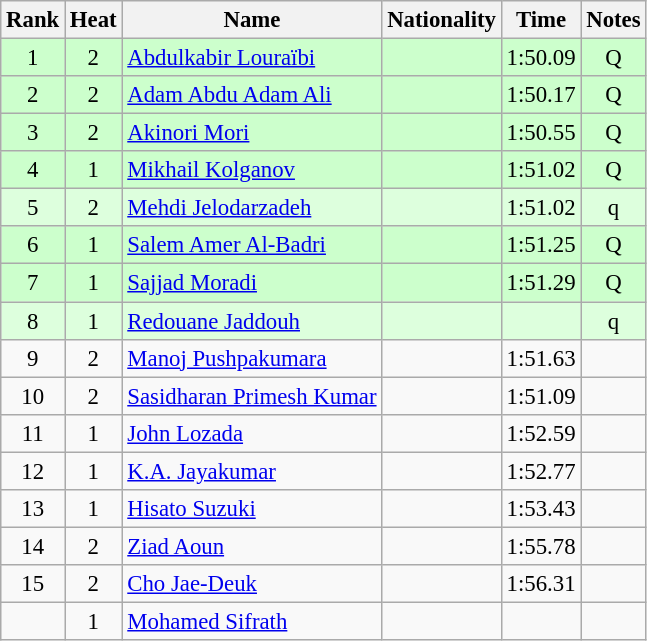<table class="wikitable sortable" style="text-align:center; font-size:95%">
<tr>
<th>Rank</th>
<th>Heat</th>
<th>Name</th>
<th>Nationality</th>
<th>Time</th>
<th>Notes</th>
</tr>
<tr bgcolor=ccffcc>
<td>1</td>
<td>2</td>
<td align=left><a href='#'>Abdulkabir Louraïbi</a></td>
<td align=left></td>
<td>1:50.09</td>
<td>Q</td>
</tr>
<tr bgcolor=ccffcc>
<td>2</td>
<td>2</td>
<td align=left><a href='#'>Adam Abdu Adam Ali</a></td>
<td align=left></td>
<td>1:50.17</td>
<td>Q</td>
</tr>
<tr bgcolor=ccffcc>
<td>3</td>
<td>2</td>
<td align=left><a href='#'>Akinori Mori</a></td>
<td align=left></td>
<td>1:50.55</td>
<td>Q</td>
</tr>
<tr bgcolor=ccffcc>
<td>4</td>
<td>1</td>
<td align=left><a href='#'>Mikhail Kolganov</a></td>
<td align=left></td>
<td>1:51.02</td>
<td>Q</td>
</tr>
<tr bgcolor=ddffdd>
<td>5</td>
<td>2</td>
<td align=left><a href='#'>Mehdi Jelodarzadeh</a></td>
<td align=left></td>
<td>1:51.02</td>
<td>q</td>
</tr>
<tr bgcolor=ccffcc>
<td>6</td>
<td>1</td>
<td align=left><a href='#'>Salem Amer Al-Badri</a></td>
<td align=left></td>
<td>1:51.25</td>
<td>Q</td>
</tr>
<tr bgcolor=ccffcc>
<td>7</td>
<td>1</td>
<td align=left><a href='#'>Sajjad Moradi</a></td>
<td align=left></td>
<td>1:51.29</td>
<td>Q</td>
</tr>
<tr bgcolor=ddffdd>
<td>8</td>
<td>1</td>
<td align=left><a href='#'>Redouane Jaddouh</a></td>
<td align=left></td>
<td></td>
<td>q</td>
</tr>
<tr>
<td>9</td>
<td>2</td>
<td align=left><a href='#'>Manoj Pushpakumara</a></td>
<td align=left></td>
<td>1:51.63</td>
<td></td>
</tr>
<tr>
<td>10</td>
<td>2</td>
<td align=left><a href='#'>Sasidharan Primesh Kumar</a></td>
<td align=left></td>
<td>1:51.09</td>
<td></td>
</tr>
<tr>
<td>11</td>
<td>1</td>
<td align=left><a href='#'>John Lozada</a></td>
<td align=left></td>
<td>1:52.59</td>
<td></td>
</tr>
<tr>
<td>12</td>
<td>1</td>
<td align=left><a href='#'>K.A. Jayakumar</a></td>
<td align=left></td>
<td>1:52.77</td>
<td></td>
</tr>
<tr>
<td>13</td>
<td>1</td>
<td align=left><a href='#'>Hisato Suzuki</a></td>
<td align=left></td>
<td>1:53.43</td>
<td></td>
</tr>
<tr>
<td>14</td>
<td>2</td>
<td align=left><a href='#'>Ziad Aoun</a></td>
<td align=left></td>
<td>1:55.78</td>
<td></td>
</tr>
<tr>
<td>15</td>
<td>2</td>
<td align=left><a href='#'>Cho Jae-Deuk</a></td>
<td align=left></td>
<td>1:56.31</td>
<td></td>
</tr>
<tr>
<td></td>
<td>1</td>
<td align=left><a href='#'>Mohamed Sifrath</a></td>
<td align=left></td>
<td></td>
<td></td>
</tr>
</table>
